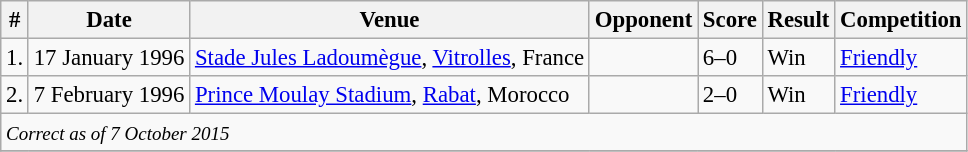<table class="wikitable" style="font-size:95%;">
<tr>
<th>#</th>
<th>Date</th>
<th>Venue</th>
<th>Opponent</th>
<th>Score</th>
<th>Result</th>
<th>Competition</th>
</tr>
<tr>
<td>1.</td>
<td>17 January 1996</td>
<td><a href='#'>Stade Jules Ladoumègue</a>, <a href='#'>Vitrolles</a>, France</td>
<td></td>
<td>6–0</td>
<td>Win</td>
<td><a href='#'>Friendly</a></td>
</tr>
<tr>
<td>2.</td>
<td>7 February 1996</td>
<td><a href='#'>Prince Moulay Stadium</a>, <a href='#'>Rabat</a>, Morocco</td>
<td></td>
<td>2–0</td>
<td>Win</td>
<td><a href='#'>Friendly</a></td>
</tr>
<tr>
<td colspan="15"><small><em>Correct as of 7 October 2015</em></small></td>
</tr>
<tr>
</tr>
</table>
